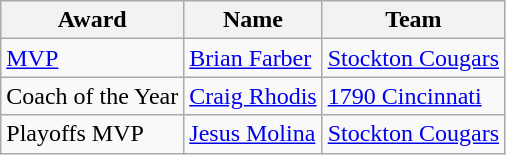<table class="wikitable">
<tr>
<th>Award</th>
<th>Name</th>
<th>Team</th>
</tr>
<tr>
<td><a href='#'>MVP</a></td>
<td><a href='#'>Brian Farber</a></td>
<td><a href='#'>Stockton Cougars</a></td>
</tr>
<tr>
<td>Coach of the Year</td>
<td><a href='#'>Craig Rhodis</a></td>
<td><a href='#'>1790 Cincinnati</a></td>
</tr>
<tr>
<td>Playoffs MVP</td>
<td><a href='#'>Jesus Molina</a></td>
<td><a href='#'>Stockton Cougars</a></td>
</tr>
</table>
